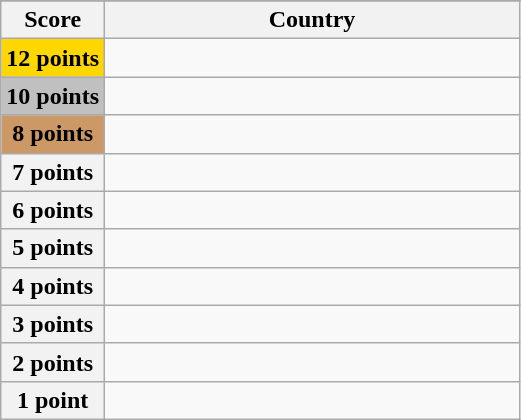<table class="wikitable">
<tr>
</tr>
<tr>
<th scope="col" width="20%">Score</th>
<th scope="col">Country</th>
</tr>
<tr>
<th scope="row" style="background:gold">12 points</th>
<td></td>
</tr>
<tr>
<th scope="row" style="background:silver">10 points</th>
<td></td>
</tr>
<tr>
<th scope="row" style="background:#CC9966">8 points</th>
<td></td>
</tr>
<tr>
<th scope="row">7 points</th>
<td></td>
</tr>
<tr>
<th scope="row">6 points</th>
<td></td>
</tr>
<tr>
<th scope="row">5 points</th>
<td></td>
</tr>
<tr>
<th scope="row">4 points</th>
<td></td>
</tr>
<tr>
<th scope="row">3 points</th>
<td></td>
</tr>
<tr>
<th scope="row">2 points</th>
<td></td>
</tr>
<tr>
<th scope="row">1 point</th>
<td></td>
</tr>
</table>
